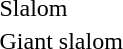<table>
<tr>
<td>Slalom</td>
<td></td>
<td></td>
<td></td>
</tr>
<tr>
<td>Giant slalom</td>
<td></td>
<td></td>
<td></td>
</tr>
</table>
